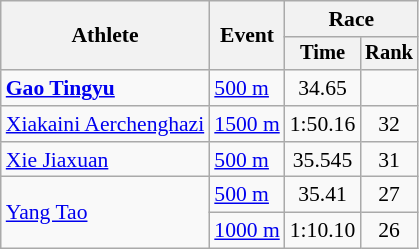<table class="wikitable" style="font-size:90%">
<tr>
<th rowspan=2>Athlete</th>
<th rowspan=2>Event</th>
<th colspan="2">Race</th>
</tr>
<tr style="font-size:95%">
<th>Time</th>
<th>Rank</th>
</tr>
<tr align=center>
<td align=left><strong><a href='#'>Gao Tingyu</a></strong></td>
<td align=left><a href='#'>500 m</a></td>
<td>34.65</td>
<td></td>
</tr>
<tr align=center>
<td align=left><a href='#'>Xiakaini Aerchenghazi</a></td>
<td align=left><a href='#'>1500 m</a></td>
<td>1:50.16</td>
<td>32</td>
</tr>
<tr align=center>
<td align=left><a href='#'>Xie Jiaxuan</a></td>
<td align=left><a href='#'>500 m</a></td>
<td>35.545</td>
<td>31</td>
</tr>
<tr align=center>
<td align=left rowspan=2><a href='#'>Yang Tao</a></td>
<td align=left><a href='#'>500 m</a></td>
<td>35.41</td>
<td>27</td>
</tr>
<tr align=center>
<td align=left><a href='#'>1000 m</a></td>
<td>1:10.10</td>
<td>26</td>
</tr>
</table>
